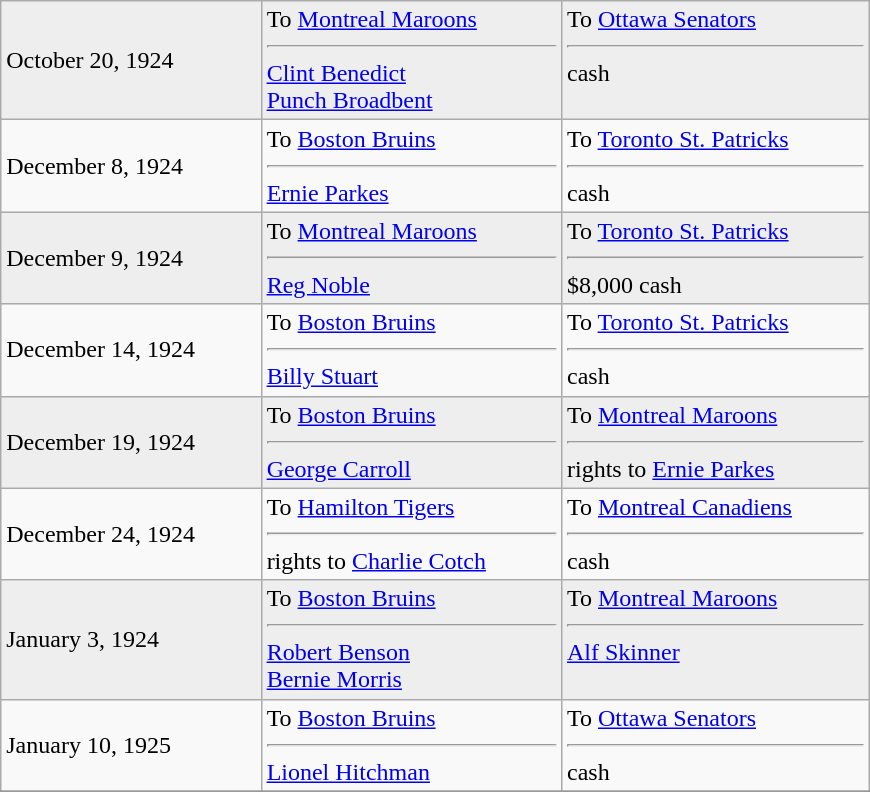<table class="wikitable" style="border:1px solid #999999; width:580px;">
<tr bgcolor="eeeeee">
<td>October 20, 1924</td>
<td valign="top">To <a href='#'>Montreal Maroons</a><hr><a href='#'>Clint Benedict</a><br><a href='#'>Punch Broadbent</a></td>
<td valign="top">To <a href='#'>Ottawa Senators</a> <hr>cash</td>
</tr>
<tr>
<td>December 8, 1924</td>
<td valign="top">To <a href='#'>Boston Bruins</a><hr><a href='#'>Ernie Parkes</a></td>
<td valign="top">To <a href='#'>Toronto St. Patricks</a> <hr>cash</td>
</tr>
<tr bgcolor="eeeeee">
<td>December 9, 1924</td>
<td valign="top">To <a href='#'>Montreal Maroons</a><hr><a href='#'>Reg Noble</a></td>
<td valign="top">To <a href='#'>Toronto St. Patricks</a> <hr>$8,000 cash</td>
</tr>
<tr>
<td>December 14, 1924</td>
<td valign="top">To <a href='#'>Boston Bruins</a><hr><a href='#'>Billy Stuart</a></td>
<td valign="top">To <a href='#'>Toronto St. Patricks</a> <hr>cash</td>
</tr>
<tr bgcolor="eeeeee">
<td>December 19, 1924</td>
<td valign="top">To <a href='#'>Boston Bruins</a><hr><a href='#'>George Carroll</a></td>
<td valign="top">To <a href='#'>Montreal Maroons</a> <hr>rights to <a href='#'>Ernie Parkes</a></td>
</tr>
<tr>
<td>December 24, 1924</td>
<td valign="top">To <a href='#'>Hamilton Tigers</a><hr>rights to <a href='#'>Charlie Cotch</a></td>
<td valign="top">To <a href='#'>Montreal Canadiens</a> <hr>cash</td>
</tr>
<tr bgcolor="eeeeee">
<td>January 3, 1924</td>
<td valign="top">To <a href='#'>Boston Bruins</a><hr><a href='#'>Robert Benson</a><br><a href='#'>Bernie Morris</a></td>
<td valign="top">To <a href='#'>Montreal Maroons</a> <hr><a href='#'>Alf Skinner</a></td>
</tr>
<tr>
<td>January 10, 1925</td>
<td valign="top">To <a href='#'>Boston Bruins</a><hr><a href='#'>Lionel Hitchman</a></td>
<td valign="top">To <a href='#'>Ottawa Senators</a> <hr>cash</td>
</tr>
<tr bgcolor="eeeeee">
</tr>
</table>
